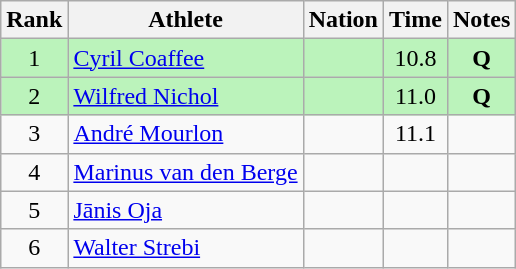<table class="wikitable sortable" style="text-align:center">
<tr>
<th>Rank</th>
<th>Athlete</th>
<th>Nation</th>
<th>Time</th>
<th>Notes</th>
</tr>
<tr bgcolor=bbf3bb>
<td>1</td>
<td align="left"><a href='#'>Cyril Coaffee</a></td>
<td align="left"></td>
<td>10.8</td>
<td><strong>Q</strong></td>
</tr>
<tr bgcolor=bbf3bb>
<td>2</td>
<td align="left"><a href='#'>Wilfred Nichol</a></td>
<td align="left"></td>
<td>11.0</td>
<td><strong>Q</strong></td>
</tr>
<tr>
<td>3</td>
<td align="left"><a href='#'>André Mourlon</a></td>
<td align="left"></td>
<td>11.1</td>
<td></td>
</tr>
<tr>
<td>4</td>
<td align="left"><a href='#'>Marinus van den Berge</a></td>
<td align="left"></td>
<td></td>
<td></td>
</tr>
<tr>
<td>5</td>
<td align="left"><a href='#'>Jānis Oja</a></td>
<td align="left"></td>
<td></td>
<td></td>
</tr>
<tr>
<td>6</td>
<td align="left"><a href='#'>Walter Strebi</a></td>
<td align="left"></td>
<td></td>
<td></td>
</tr>
</table>
